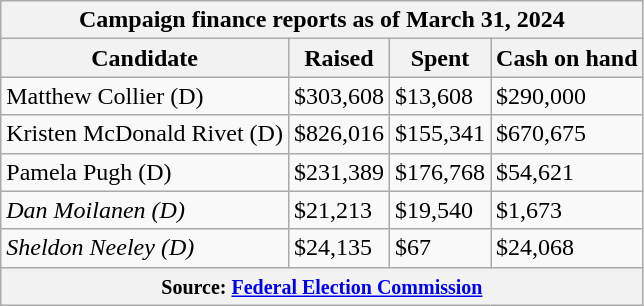<table class="wikitable sortable">
<tr>
<th colspan=4>Campaign finance reports as of March 31, 2024</th>
</tr>
<tr style="text-align:center;">
<th>Candidate</th>
<th>Raised</th>
<th>Spent</th>
<th>Cash on hand</th>
</tr>
<tr>
<td>Matthew Collier (D)</td>
<td>$303,608</td>
<td>$13,608</td>
<td>$290,000</td>
</tr>
<tr>
<td>Kristen McDonald Rivet (D)</td>
<td>$826,016</td>
<td>$155,341</td>
<td>$670,675</td>
</tr>
<tr>
<td>Pamela Pugh (D)</td>
<td>$231,389</td>
<td>$176,768</td>
<td>$54,621</td>
</tr>
<tr>
<td><em>Dan Moilanen (D)</em></td>
<td>$21,213</td>
<td>$19,540</td>
<td>$1,673</td>
</tr>
<tr>
<td><em>Sheldon Neeley (D)</em></td>
<td>$24,135</td>
<td>$67</td>
<td>$24,068</td>
</tr>
<tr>
<th colspan="4"><small>Source: <a href='#'>Federal Election Commission</a></small></th>
</tr>
</table>
